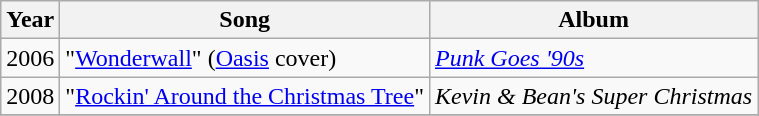<table class="wikitable">
<tr>
<th>Year</th>
<th>Song</th>
<th>Album</th>
</tr>
<tr>
<td>2006</td>
<td>"<a href='#'>Wonderwall</a>" (<a href='#'>Oasis</a> cover)</td>
<td><em><a href='#'>Punk Goes '90s</a></em></td>
</tr>
<tr>
<td>2008</td>
<td>"<a href='#'>Rockin' Around the Christmas Tree</a>"</td>
<td><em>Kevin & Bean's Super Christmas</em></td>
</tr>
<tr>
</tr>
</table>
